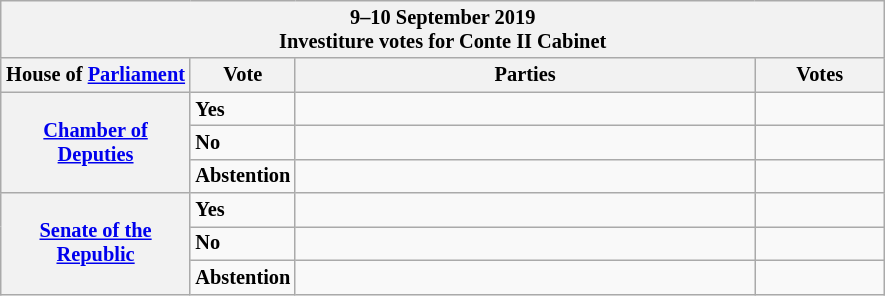<table class="wikitable" style="font-size:85%;">
<tr>
<th colspan="4">9–10 September 2019<br>Investiture votes for Conte II Cabinet</th>
</tr>
<tr>
<th width="120">House of <a href='#'>Parliament</a></th>
<th width="60">Vote</th>
<th width="300">Parties</th>
<th width="80" align="center">Votes</th>
</tr>
<tr>
<th rowspan="3"><a href='#'>Chamber of Deputies</a><br></th>
<td> <strong>Yes</strong></td>
<td></td>
<td></td>
</tr>
<tr>
<td> <strong>No</strong></td>
<td></td>
<td></td>
</tr>
<tr>
<td><strong>Abstention</strong></td>
<td></td>
<td></td>
</tr>
<tr>
<th rowspan="3"><a href='#'>Senate of the Republic</a><br></th>
<td> <strong>Yes</strong></td>
<td></td>
<td></td>
</tr>
<tr>
<td> <strong>No</strong></td>
<td></td>
<td></td>
</tr>
<tr>
<td><strong>Abstention</strong></td>
<td></td>
<td></td>
</tr>
</table>
